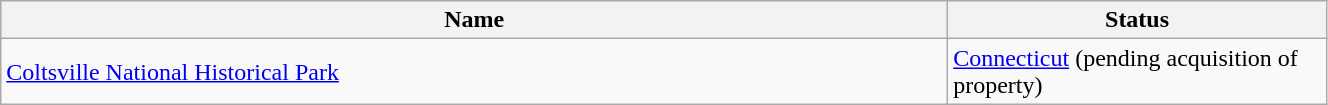<table class="sortable wikitable" style="width:70%">
<tr>
<th style="width:50%;">Name</th>
<th style="width:20%;">Status</th>
</tr>
<tr>
<td><a href='#'>Coltsville National Historical Park</a></td>
<td><a href='#'>Connecticut</a> (pending acquisition of property)</td>
</tr>
</table>
